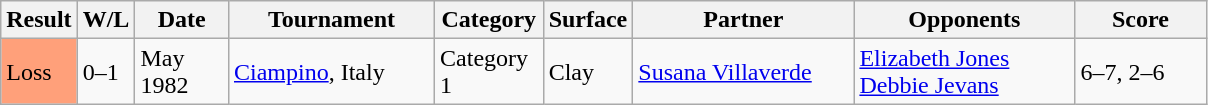<table class="sortable wikitable">
<tr>
<th>Result</th>
<th style="width:30px" class="unsortable">W/L</th>
<th style="width:55px">Date</th>
<th style="width:130px">Tournament</th>
<th style="width:65px">Category</th>
<th style="width:50px">Surface</th>
<th style="width:140px">Partner</th>
<th style="width:140px">Opponents</th>
<th style="width:80px" class="unsortable">Score</th>
</tr>
<tr>
<td style="background:#FFA07A;">Loss</td>
<td>0–1</td>
<td>May 1982</td>
<td><a href='#'>Ciampino</a>, Italy</td>
<td>Category 1</td>
<td>Clay</td>
<td> <a href='#'>Susana Villaverde</a></td>
<td> <a href='#'>Elizabeth Jones</a> <br>  <a href='#'>Debbie Jevans</a></td>
<td>6–7, 2–6</td>
</tr>
</table>
